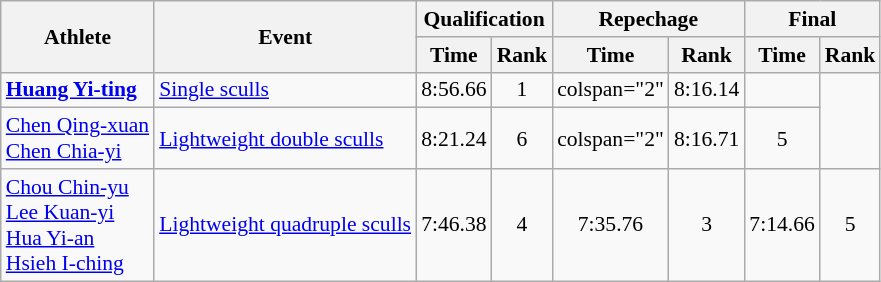<table class="wikitable" style="font-size:90%; text-align:center">
<tr>
<th rowspan="2">Athlete</th>
<th rowspan="2">Event</th>
<th colspan="2">Qualification</th>
<th colspan="2">Repechage</th>
<th colspan="2">Final</th>
</tr>
<tr>
<th>Time</th>
<th>Rank</th>
<th>Time</th>
<th>Rank</th>
<th>Time</th>
<th>Rank</th>
</tr>
<tr>
<td align="left"><strong><a href='#'>Huang Yi-ting</a></strong></td>
<td align="left"><a href='#'>Single sculls</a></td>
<td>8:56.66</td>
<td>1 <strong></strong></td>
<td>colspan="2" </td>
<td>8:16.14</td>
<td></td>
</tr>
<tr>
<td align="left"><a href='#'>Chen Qing-xuan</a><br><a href='#'>Chen Chia-yi</a></td>
<td align="left"><a href='#'>Lightweight double sculls</a></td>
<td>8:21.24</td>
<td>6 <strong></strong></td>
<td>colspan="2" </td>
<td>8:16.71</td>
<td>5</td>
</tr>
<tr>
<td align="left"><a href='#'>Chou Chin-yu</a><br><a href='#'>Lee Kuan-yi</a><br><a href='#'>Hua Yi-an</a><br><a href='#'>Hsieh I-ching</a></td>
<td align="left"><a href='#'>Lightweight quadruple sculls</a></td>
<td>7:46.38</td>
<td>4 <strong></strong></td>
<td>7:35.76</td>
<td>3 <strong></strong></td>
<td>7:14.66</td>
<td>5</td>
</tr>
</table>
